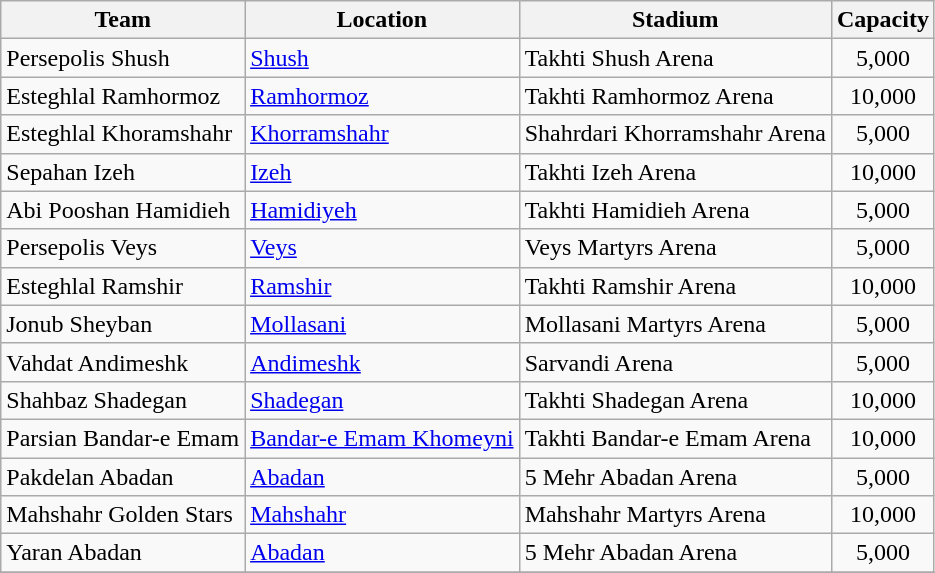<table class="wikitable sortable">
<tr>
<th>Team</th>
<th>Location</th>
<th>Stadium</th>
<th>Capacity</th>
</tr>
<tr>
<td>Persepolis Shush</td>
<td><a href='#'>Shush</a></td>
<td>Takhti Shush Arena</td>
<td style="text-align:center">5,000</td>
</tr>
<tr>
<td>Esteghlal Ramhormoz</td>
<td><a href='#'>Ramhormoz</a></td>
<td>Takhti Ramhormoz Arena</td>
<td style="text-align:center">10,000</td>
</tr>
<tr>
<td>Esteghlal Khoramshahr</td>
<td><a href='#'>Khorramshahr</a></td>
<td>Shahrdari Khorramshahr Arena</td>
<td style="text-align:center">5,000</td>
</tr>
<tr>
<td>Sepahan Izeh</td>
<td><a href='#'>Izeh</a></td>
<td>Takhti Izeh Arena</td>
<td style="text-align:center">10,000</td>
</tr>
<tr>
<td>Abi Pooshan Hamidieh</td>
<td><a href='#'>Hamidiyeh</a></td>
<td>Takhti Hamidieh Arena</td>
<td style="text-align:center">5,000</td>
</tr>
<tr>
<td>Persepolis Veys</td>
<td><a href='#'>Veys</a></td>
<td>Veys Martyrs Arena</td>
<td style="text-align:center">5,000</td>
</tr>
<tr>
<td>Esteghlal Ramshir</td>
<td><a href='#'>Ramshir</a></td>
<td>Takhti Ramshir Arena</td>
<td style="text-align:center">10,000</td>
</tr>
<tr>
<td>Jonub Sheyban</td>
<td><a href='#'>Mollasani</a></td>
<td>Mollasani Martyrs Arena</td>
<td style="text-align:center">5,000</td>
</tr>
<tr>
<td>Vahdat Andimeshk</td>
<td><a href='#'>Andimeshk</a></td>
<td>Sarvandi Arena</td>
<td style="text-align:center">5,000</td>
</tr>
<tr>
<td>Shahbaz Shadegan</td>
<td><a href='#'>Shadegan</a></td>
<td>Takhti Shadegan Arena</td>
<td style="text-align:center">10,000</td>
</tr>
<tr>
<td>Parsian Bandar-e Emam</td>
<td><a href='#'>Bandar-e Emam Khomeyni</a></td>
<td>Takhti Bandar-e Emam Arena</td>
<td style="text-align:center">10,000</td>
</tr>
<tr>
<td>Pakdelan Abadan</td>
<td><a href='#'>Abadan</a></td>
<td>5 Mehr Abadan Arena</td>
<td style="text-align:center">5,000</td>
</tr>
<tr>
<td>Mahshahr Golden Stars</td>
<td><a href='#'>Mahshahr</a></td>
<td>Mahshahr Martyrs Arena</td>
<td style="text-align:center">10,000</td>
</tr>
<tr>
<td>Yaran Abadan</td>
<td><a href='#'>Abadan</a></td>
<td>5 Mehr Abadan Arena</td>
<td style="text-align:center">5,000</td>
</tr>
<tr>
</tr>
</table>
